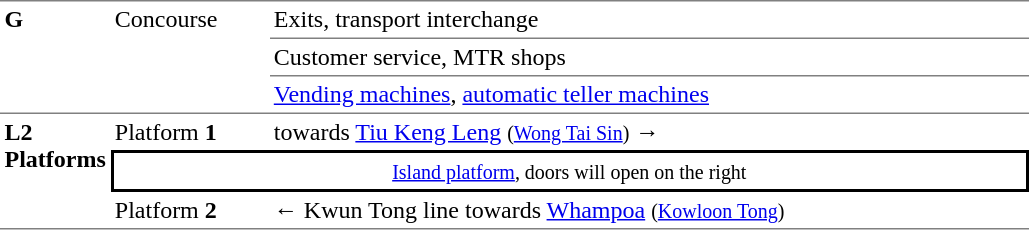<table border=0 cellspacing=0 cellpadding=3>
<tr>
<td style="border-bottom:solid 1px gray;border-top:solid 1px gray;width:50px;vertical-align:top;" rowspan=3><strong>G</strong></td>
<td style="border-top:solid 1px gray;border-bottom:solid 1px gray;width:100px;vertical-align:top;" rowspan=3>Concourse</td>
<td style="border-top:solid 1px gray;width:500px;vertical-align:top;">Exits, transport interchange</td>
</tr>
<tr>
<td style="border-top:solid 1px gray;">Customer service, MTR shops</td>
</tr>
<tr>
<td style="border-top:solid 1px gray;border-bottom:solid 1px gray;"><a href='#'>Vending machines</a>, <a href='#'>automatic teller machines</a></td>
</tr>
<tr>
<td style="border-bottom:solid 1px gray;vertical-align:top;" rowspan=3><strong>L2<br>Platforms</strong></td>
<td>Platform <span><strong>1</strong></span></td>
<td>  towards <a href='#'>Tiu Keng Leng</a> <small>(<a href='#'>Wong Tai Sin</a>)</small> →</td>
</tr>
<tr>
<td style="border-top:solid 2px black;border-right:solid 2px black;border-left:solid 2px black;border-bottom:solid 2px black;text-align:center;" colspan=2><small><a href='#'>Island platform</a>, doors will open on the right</small></td>
</tr>
<tr>
<td style="border-bottom:solid 1px gray;">Platform <span><strong>2</strong></span></td>
<td style="border-bottom:solid 1px gray;">←  Kwun Tong line towards <a href='#'>Whampoa</a> <small>(<a href='#'>Kowloon Tong</a>)</small></td>
</tr>
</table>
